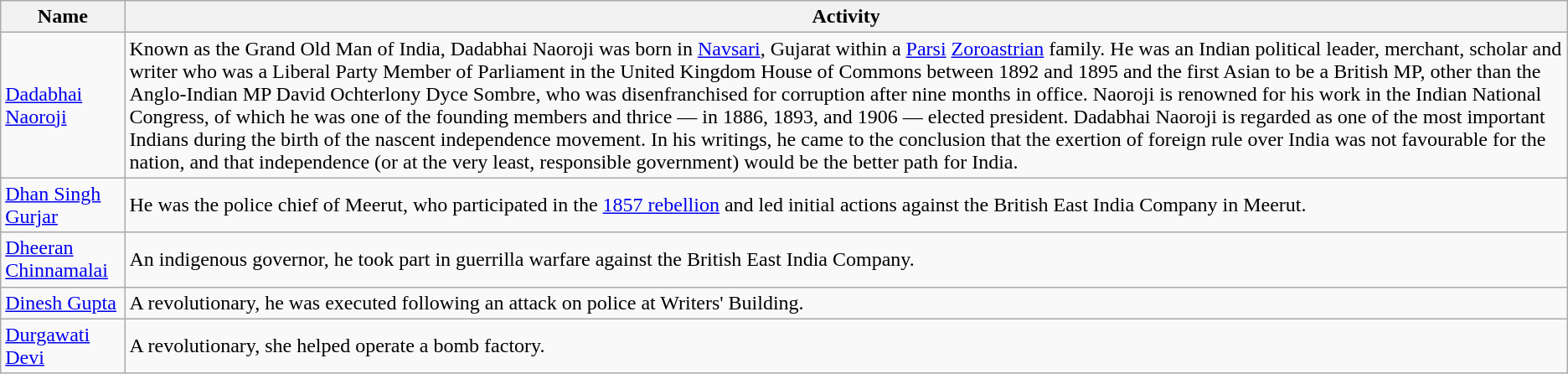<table class="wikitable">
<tr>
<th>Name</th>
<th>Activity</th>
</tr>
<tr>
<td><a href='#'>Dadabhai Naoroji</a></td>
<td>Known as the Grand Old Man of India, Dadabhai Naoroji was born in <a href='#'>Navsari</a>, Gujarat within a <a href='#'>Parsi</a> <a href='#'>Zoroastrian</a> family. He was an Indian political leader, merchant, scholar and writer who was a Liberal Party Member of Parliament in the United Kingdom House of Commons between 1892 and 1895 and the first Asian to be a British MP, other than the Anglo-Indian MP David Ochterlony Dyce Sombre, who was disenfranchised for corruption after nine months in office. Naoroji is renowned for his work in the Indian National Congress, of which he was one of the founding members and thrice — in 1886, 1893, and 1906 — elected president. Dadabhai Naoroji is regarded as one of the most important Indians during the birth of the nascent independence movement. In his writings, he came to the conclusion that the exertion of foreign rule over India was not favourable for the nation, and that independence (or at the very least, responsible government) would be the better path for India.</td>
</tr>
<tr>
<td><a href='#'>Dhan Singh Gurjar</a></td>
<td>He was the police chief of Meerut, who participated in the <a href='#'>1857 rebellion</a> and led initial actions against the British East India Company in Meerut.</td>
</tr>
<tr>
<td><a href='#'>Dheeran Chinnamalai</a></td>
<td>An indigenous governor, he took part in guerrilla warfare against the British East India Company.</td>
</tr>
<tr>
<td><a href='#'>Dinesh Gupta</a></td>
<td>A revolutionary, he was executed following an attack on police at Writers' Building.</td>
</tr>
<tr>
<td><a href='#'>Durgawati Devi</a></td>
<td>A revolutionary, she helped operate a bomb factory.</td>
</tr>
</table>
